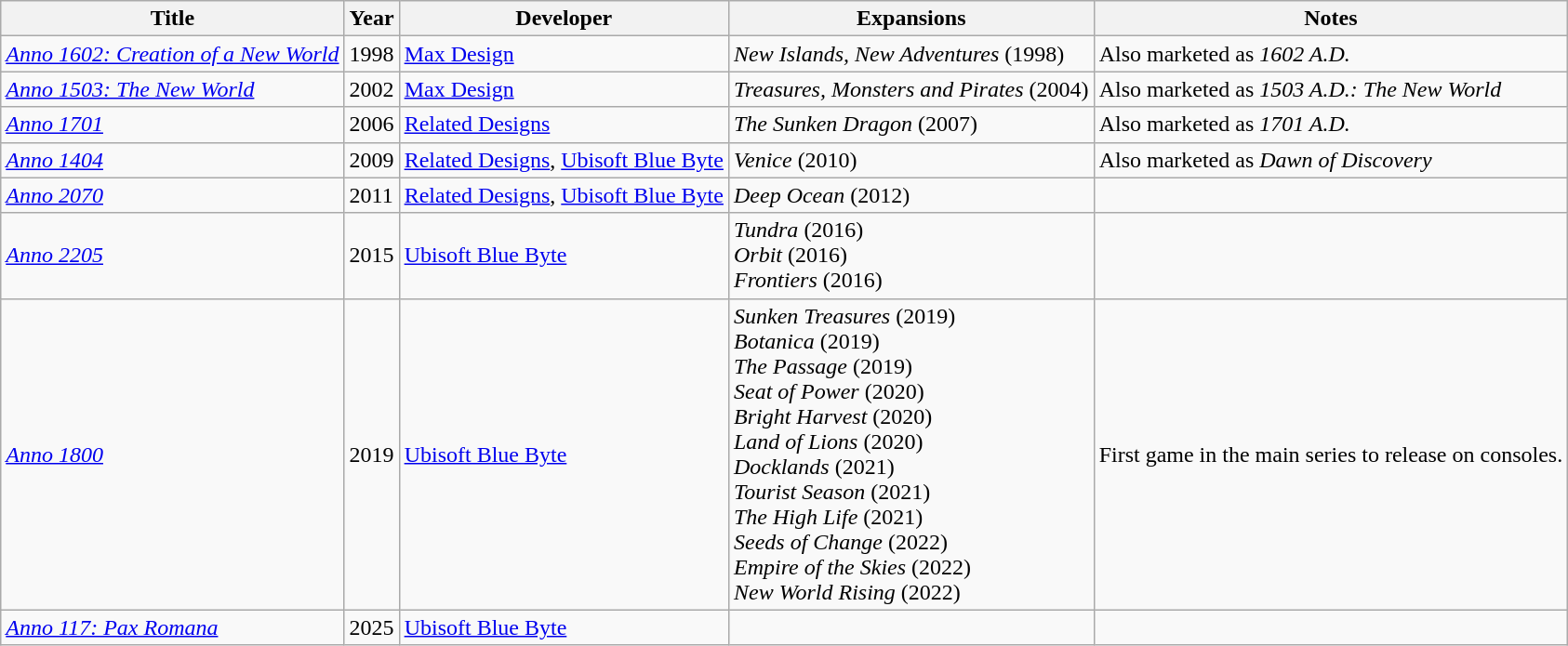<table class="wikitable sortable">
<tr>
<th scope="col">Title</th>
<th scope="col">Year</th>
<th scope="col">Developer</th>
<th scope="col">Expansions</th>
<th scope="col" class="unsortable">Notes</th>
</tr>
<tr>
<td><em><a href='#'>Anno 1602: Creation of a New World</a></em></td>
<td>1998</td>
<td><a href='#'>Max Design</a></td>
<td><em>New Islands, New Adventures</em> (1998)</td>
<td>Also marketed as <em>1602 A.D.</em></td>
</tr>
<tr>
<td><em><a href='#'>Anno 1503: The New World</a></em></td>
<td>2002</td>
<td><a href='#'>Max Design</a></td>
<td><em>Treasures, Monsters and Pirates</em> (2004)</td>
<td>Also marketed as <em>1503 A.D.: The New World</em></td>
</tr>
<tr>
<td><em><a href='#'>Anno 1701</a></em></td>
<td>2006</td>
<td><a href='#'>Related Designs</a></td>
<td><em>The Sunken Dragon</em> (2007)</td>
<td>Also marketed as <em>1701 A.D.</em></td>
</tr>
<tr>
<td><em><a href='#'>Anno 1404</a></em></td>
<td>2009</td>
<td><a href='#'>Related Designs</a>, <a href='#'>Ubisoft Blue Byte</a></td>
<td><em>Venice</em> (2010)</td>
<td>Also marketed as <em>Dawn of Discovery</em></td>
</tr>
<tr>
<td><em><a href='#'>Anno 2070</a></em></td>
<td>2011</td>
<td><a href='#'>Related Designs</a>, <a href='#'>Ubisoft Blue Byte</a></td>
<td><em>Deep Ocean</em> (2012)</td>
<td></td>
</tr>
<tr>
<td><em><a href='#'>Anno 2205</a></em></td>
<td>2015</td>
<td><a href='#'>Ubisoft Blue Byte</a></td>
<td><em>Tundra</em>  (2016) <br> <em>Orbit</em> (2016) <br> <em>Frontiers</em> (2016)</td>
<td></td>
</tr>
<tr>
<td><em><a href='#'>Anno 1800</a></em></td>
<td>2019</td>
<td><a href='#'>Ubisoft Blue Byte</a></td>
<td><em>Sunken Treasures</em> (2019)<br><em>Botanica</em> (2019) <br><em>The Passage</em> (2019) <br><em>Seat of Power</em> (2020) <br><em>Bright Harvest</em> (2020)<br><em>Land of Lions</em> (2020)<br><em>Docklands</em> (2021)<br><em>Tourist Season</em> (2021)<br><em>The High Life</em> (2021)<br><em>Seeds of Change</em> (2022)<br><em>Empire of the Skies</em> (2022)<br><em>New World Rising</em> (2022)</td>
<td>First game in the main series to release on consoles.</td>
</tr>
<tr>
<td><em><a href='#'>Anno 117: Pax Romana</a></em></td>
<td>2025</td>
<td><a href='#'>Ubisoft Blue Byte</a></td>
<td></td>
<td></td>
</tr>
</table>
